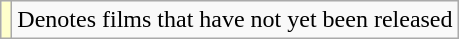<table class="wikitable sortable">
<tr>
<td style="background:#ffc;"></td>
<td>Denotes films that have not yet been released</td>
</tr>
</table>
